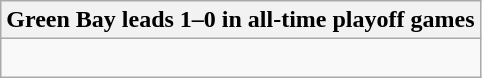<table class="wikitable collapsible collapsed">
<tr>
<th>Green Bay leads 1–0 in all-time playoff games</th>
</tr>
<tr>
<td><br></td>
</tr>
</table>
